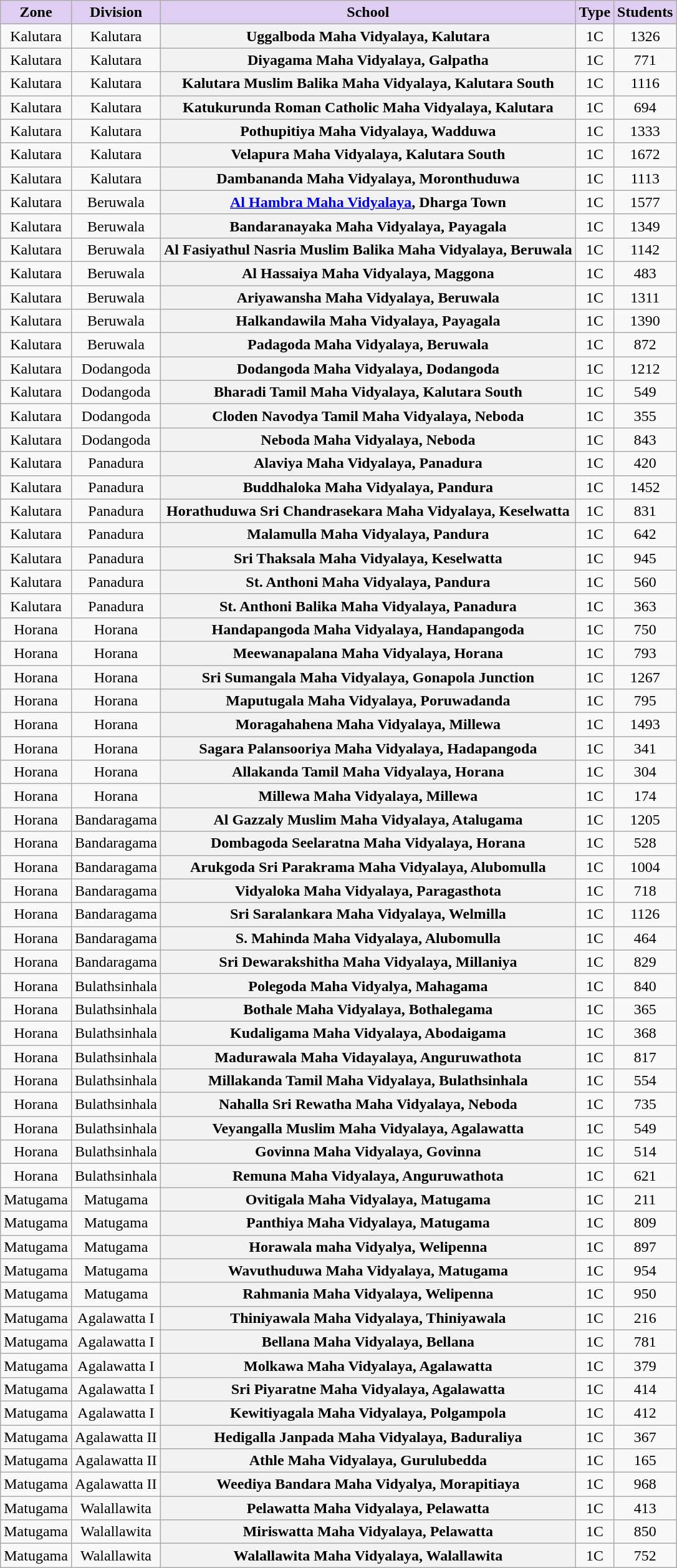<table class="wikitable sortable" style="text-align:center; font-size:100%">
<tr valign="bottom">
<th style="background-color:#E0CEF2;">Zone</th>
<th style="background-color:#E0CEF2;">Division</th>
<th style="background-color:#E0CEF2;">School</th>
<th style="background-color:#E0CEF2;">Type</th>
<th style="background-color:#E0CEF2;">Students</th>
</tr>
<tr>
<td>Kalutara</td>
<td>Kalutara</td>
<th>Uggalboda Maha Vidyalaya, Kalutara</th>
<td>1C</td>
<td>1326</td>
</tr>
<tr>
<td>Kalutara</td>
<td>Kalutara</td>
<th>Diyagama Maha Vidyalaya, Galpatha</th>
<td>1C</td>
<td>771</td>
</tr>
<tr>
<td>Kalutara</td>
<td>Kalutara</td>
<th>Kalutara Muslim Balika Maha Vidyalaya, Kalutara South</th>
<td>1C</td>
<td>1116</td>
</tr>
<tr>
<td>Kalutara</td>
<td>Kalutara</td>
<th>Katukurunda Roman Catholic Maha Vidyalaya, Kalutara</th>
<td>1C</td>
<td>694</td>
</tr>
<tr>
<td>Kalutara</td>
<td>Kalutara</td>
<th>Pothupitiya Maha Vidyalaya, Wadduwa</th>
<td>1C</td>
<td>1333</td>
</tr>
<tr>
<td>Kalutara</td>
<td>Kalutara</td>
<th>Velapura Maha Vidyalaya, Kalutara South</th>
<td>1C</td>
<td>1672</td>
</tr>
<tr>
<td>Kalutara</td>
<td>Kalutara</td>
<th>Dambananda Maha Vidyalaya, Moronthuduwa</th>
<td>1C</td>
<td>1113</td>
</tr>
<tr>
<td>Kalutara</td>
<td>Beruwala</td>
<th><a href='#'>Al Hambra Maha Vidyalaya</a>, Dharga Town</th>
<td>1C</td>
<td>1577</td>
</tr>
<tr>
<td>Kalutara</td>
<td>Beruwala</td>
<th>Bandaranayaka Maha Vidyalaya, Payagala</th>
<td>1C</td>
<td>1349</td>
</tr>
<tr>
<td>Kalutara</td>
<td>Beruwala</td>
<th>Al Fasiyathul Nasria Muslim Balika Maha Vidyalaya, Beruwala</th>
<td>1C</td>
<td>1142</td>
</tr>
<tr>
<td>Kalutara</td>
<td>Beruwala</td>
<th>Al Hassaiya Maha Vidyalaya, Maggona</th>
<td>1C</td>
<td>483</td>
</tr>
<tr>
<td>Kalutara</td>
<td>Beruwala</td>
<th>Ariyawansha Maha Vidyalaya, Beruwala</th>
<td>1C</td>
<td>1311</td>
</tr>
<tr>
<td>Kalutara</td>
<td>Beruwala</td>
<th>Halkandawila Maha Vidyalaya, Payagala</th>
<td>1C</td>
<td>1390</td>
</tr>
<tr>
<td>Kalutara</td>
<td>Beruwala</td>
<th>Padagoda Maha Vidyalaya, Beruwala</th>
<td>1C</td>
<td>872</td>
</tr>
<tr>
<td>Kalutara</td>
<td>Dodangoda</td>
<th>Dodangoda Maha Vidyalaya, Dodangoda</th>
<td>1C</td>
<td>1212</td>
</tr>
<tr>
<td>Kalutara</td>
<td>Dodangoda</td>
<th>Bharadi Tamil Maha Vidyalaya, Kalutara South</th>
<td>1C</td>
<td>549</td>
</tr>
<tr>
<td>Kalutara</td>
<td>Dodangoda</td>
<th>Cloden Navodya Tamil Maha Vidyalaya, Neboda</th>
<td>1C</td>
<td>355</td>
</tr>
<tr>
<td>Kalutara</td>
<td>Dodangoda</td>
<th>Neboda Maha Vidyalaya, Neboda</th>
<td>1C</td>
<td>843</td>
</tr>
<tr>
<td>Kalutara</td>
<td>Panadura</td>
<th>Alaviya Maha Vidyalaya, Panadura</th>
<td>1C</td>
<td>420</td>
</tr>
<tr>
<td>Kalutara</td>
<td>Panadura</td>
<th>Buddhaloka Maha Vidyalaya, Pandura</th>
<td>1C</td>
<td>1452</td>
</tr>
<tr>
<td>Kalutara</td>
<td>Panadura</td>
<th>Horathuduwa Sri Chandrasekara Maha Vidyalaya, Keselwatta</th>
<td>1C</td>
<td>831</td>
</tr>
<tr>
<td>Kalutara</td>
<td>Panadura</td>
<th>Malamulla Maha Vidyalaya, Pandura</th>
<td>1C</td>
<td>642</td>
</tr>
<tr>
<td>Kalutara</td>
<td>Panadura</td>
<th>Sri Thaksala Maha Vidyalaya, Keselwatta</th>
<td>1C</td>
<td>945</td>
</tr>
<tr>
<td>Kalutara</td>
<td>Panadura</td>
<th>St. Anthoni Maha Vidyalaya, Pandura</th>
<td>1C</td>
<td>560</td>
</tr>
<tr>
<td>Kalutara</td>
<td>Panadura</td>
<th>St. Anthoni Balika Maha Vidyalaya, Panadura</th>
<td>1C</td>
<td>363</td>
</tr>
<tr>
<td>Horana</td>
<td>Horana</td>
<th>Handapangoda Maha Vidyalaya, Handapangoda</th>
<td>1C</td>
<td>750</td>
</tr>
<tr>
<td>Horana</td>
<td>Horana</td>
<th>Meewanapalana Maha Vidyalaya, Horana</th>
<td>1C</td>
<td>793</td>
</tr>
<tr>
<td>Horana</td>
<td>Horana</td>
<th>Sri Sumangala Maha Vidyalaya, Gonapola Junction</th>
<td>1C</td>
<td>1267</td>
</tr>
<tr>
<td>Horana</td>
<td>Horana</td>
<th>Maputugala Maha Vidyalaya, Poruwadanda</th>
<td>1C</td>
<td>795</td>
</tr>
<tr>
<td>Horana</td>
<td>Horana</td>
<th>Moragahahena Maha Vidyalaya, Millewa</th>
<td>1C</td>
<td>1493</td>
</tr>
<tr>
<td>Horana</td>
<td>Horana</td>
<th>Sagara Palansooriya Maha Vidyalaya, Hadapangoda</th>
<td>1C</td>
<td>341</td>
</tr>
<tr>
<td>Horana</td>
<td>Horana</td>
<th>Allakanda Tamil Maha Vidyalaya, Horana</th>
<td>1C</td>
<td>304</td>
</tr>
<tr>
<td>Horana</td>
<td>Horana</td>
<th>Millewa Maha Vidyalaya, Millewa</th>
<td>1C</td>
<td>174</td>
</tr>
<tr>
<td>Horana</td>
<td>Bandaragama</td>
<th>Al Gazzaly Muslim Maha Vidyalaya, Atalugama</th>
<td>1C</td>
<td>1205</td>
</tr>
<tr>
<td>Horana</td>
<td>Bandaragama</td>
<th>Dombagoda Seelaratna Maha Vidyalaya, Horana</th>
<td>1C</td>
<td>528</td>
</tr>
<tr>
<td>Horana</td>
<td>Bandaragama</td>
<th>Arukgoda Sri Parakrama Maha Vidyalaya, Alubomulla</th>
<td>1C</td>
<td>1004</td>
</tr>
<tr>
<td>Horana</td>
<td>Bandaragama</td>
<th>Vidyaloka Maha Vidyalaya, Paragasthota</th>
<td>1C</td>
<td>718</td>
</tr>
<tr>
<td>Horana</td>
<td>Bandaragama</td>
<th>Sri Saralankara Maha Vidyalaya, Welmilla</th>
<td>1C</td>
<td>1126</td>
</tr>
<tr>
<td>Horana</td>
<td>Bandaragama</td>
<th>S. Mahinda Maha Vidyalaya, Alubomulla</th>
<td>1C</td>
<td>464</td>
</tr>
<tr>
<td>Horana</td>
<td>Bandaragama</td>
<th>Sri Dewarakshitha Maha Vidyalaya, Millaniya</th>
<td>1C</td>
<td>829</td>
</tr>
<tr>
<td>Horana</td>
<td>Bulathsinhala</td>
<th>Polegoda Maha Vidyalya, Mahagama</th>
<td>1C</td>
<td>840</td>
</tr>
<tr>
<td>Horana</td>
<td>Bulathsinhala</td>
<th>Bothale Maha Vidyalaya, Bothalegama</th>
<td>1C</td>
<td>365</td>
</tr>
<tr>
<td>Horana</td>
<td>Bulathsinhala</td>
<th>Kudaligama Maha Vidyalaya, Abodaigama</th>
<td>1C</td>
<td>368</td>
</tr>
<tr>
<td>Horana</td>
<td>Bulathsinhala</td>
<th>Madurawala Maha Vidayalaya, Anguruwathota</th>
<td>1C</td>
<td>817</td>
</tr>
<tr>
<td>Horana</td>
<td>Bulathsinhala</td>
<th>Millakanda Tamil Maha Vidyalaya, Bulathsinhala</th>
<td>1C</td>
<td>554</td>
</tr>
<tr>
<td>Horana</td>
<td>Bulathsinhala</td>
<th>Nahalla Sri Rewatha Maha Vidyalaya, Neboda</th>
<td>1C</td>
<td>735</td>
</tr>
<tr>
<td>Horana</td>
<td>Bulathsinhala</td>
<th>Veyangalla Muslim Maha Vidyalaya, Agalawatta</th>
<td>1C</td>
<td>549</td>
</tr>
<tr>
<td>Horana</td>
<td>Bulathsinhala</td>
<th>Govinna Maha Vidyalaya, Govinna</th>
<td>1C</td>
<td>514</td>
</tr>
<tr>
<td>Horana</td>
<td>Bulathsinhala</td>
<th>Remuna Maha Vidyalaya, Anguruwathota</th>
<td>1C</td>
<td>621</td>
</tr>
<tr>
<td>Matugama</td>
<td>Matugama</td>
<th>Ovitigala Maha Vidyalaya, Matugama</th>
<td>1C</td>
<td>211</td>
</tr>
<tr>
<td>Matugama</td>
<td>Matugama</td>
<th>Panthiya Maha Vidyalaya, Matugama</th>
<td>1C</td>
<td>809</td>
</tr>
<tr>
<td>Matugama</td>
<td>Matugama</td>
<th>Horawala maha Vidyalya, Welipenna</th>
<td>1C</td>
<td>897</td>
</tr>
<tr>
<td>Matugama</td>
<td>Matugama</td>
<th>Wavuthuduwa Maha Vidyalaya, Matugama</th>
<td>1C</td>
<td>954</td>
</tr>
<tr>
<td>Matugama</td>
<td>Matugama</td>
<th>Rahmania Maha Vidyalaya, Welipenna</th>
<td>1C</td>
<td>950</td>
</tr>
<tr>
<td>Matugama</td>
<td>Agalawatta I</td>
<th>Thiniyawala Maha Vidyalaya, Thiniyawala</th>
<td>1C</td>
<td>216</td>
</tr>
<tr>
<td>Matugama</td>
<td>Agalawatta I</td>
<th>Bellana Maha Vidyalaya, Bellana</th>
<td>1C</td>
<td>781</td>
</tr>
<tr>
<td>Matugama</td>
<td>Agalawatta I</td>
<th>Molkawa Maha Vidyalaya, Agalawatta</th>
<td>1C</td>
<td>379</td>
</tr>
<tr>
<td>Matugama</td>
<td>Agalawatta I</td>
<th>Sri Piyaratne Maha Vidyalaya, Agalawatta</th>
<td>1C</td>
<td>414</td>
</tr>
<tr>
<td>Matugama</td>
<td>Agalawatta I</td>
<th>Kewitiyagala Maha Vidyalaya, Polgampola</th>
<td>1C</td>
<td>412</td>
</tr>
<tr>
<td>Matugama</td>
<td>Agalawatta II</td>
<th>Hedigalla Janpada Maha Vidyalaya, Baduraliya</th>
<td>1C</td>
<td>367</td>
</tr>
<tr>
<td>Matugama</td>
<td>Agalawatta II</td>
<th>Athle Maha Vidyalaya, Gurulubedda</th>
<td>1C</td>
<td>165</td>
</tr>
<tr>
<td>Matugama</td>
<td>Agalawatta II</td>
<th>Weediya Bandara Maha Vidyalya, Morapitiaya</th>
<td>1C</td>
<td>968</td>
</tr>
<tr>
<td>Matugama</td>
<td>Walallawita</td>
<th>Pelawatta Maha Vidyalaya, Pelawatta</th>
<td>1C</td>
<td>413</td>
</tr>
<tr>
<td>Matugama</td>
<td>Walallawita</td>
<th>Miriswatta Maha Vidyalaya, Pelawatta</th>
<td>1C</td>
<td>850</td>
</tr>
<tr>
<td>Matugama</td>
<td>Walallawita</td>
<th>Walallawita Maha Vidyalaya, Walallawita</th>
<td>1C</td>
<td>752</td>
</tr>
</table>
